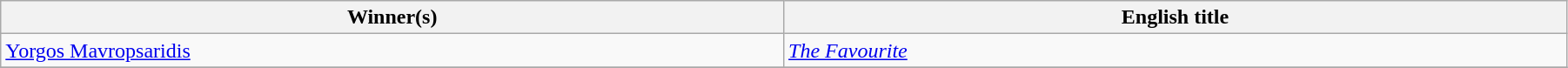<table class="wikitable" width="95%" cellpadding="5">
<tr>
<th width="18%">Winner(s)</th>
<th width="18%">English title</th>
</tr>
<tr>
<td>  <a href='#'>Yorgos Mavropsaridis</a></td>
<td><em><a href='#'>The Favourite</a></em></td>
</tr>
<tr>
</tr>
</table>
